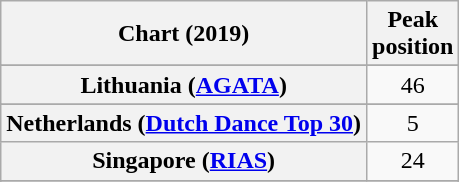<table class="wikitable plainrowheaders sortable" style="text-align:center">
<tr>
<th scope="col">Chart (2019)</th>
<th scope="col">Peak<br>position</th>
</tr>
<tr>
</tr>
<tr>
</tr>
<tr>
</tr>
<tr>
</tr>
<tr>
</tr>
<tr>
</tr>
<tr>
</tr>
<tr>
</tr>
<tr>
</tr>
<tr>
<th scope="row">Lithuania (<a href='#'>AGATA</a>)</th>
<td>46</td>
</tr>
<tr>
</tr>
<tr>
</tr>
<tr>
<th scope="row">Netherlands (<a href='#'>Dutch Dance Top 30</a>)</th>
<td>5</td>
</tr>
<tr>
<th scope="row">Singapore (<a href='#'>RIAS</a>)</th>
<td>24</td>
</tr>
<tr>
</tr>
<tr>
</tr>
<tr>
</tr>
<tr>
</tr>
</table>
